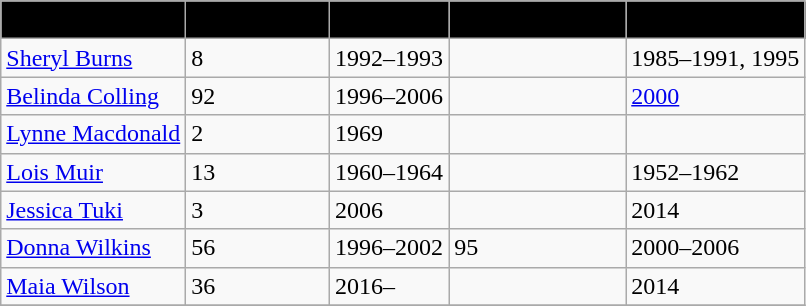<table class="wikitable collapsible" border="1">
<tr>
<th style="background:black;"><span>Player</span></th>
<th style="background:black;"><span>Netball Apps</span></th>
<th style="background:black;"><span>Years</span></th>
<th style="background:black;"><span>Basketball Apps</span></th>
<th style="background:black;"><span>Years</span></th>
</tr>
<tr>
<td><a href='#'>Sheryl Burns</a></td>
<td>8</td>
<td>1992–1993</td>
<td></td>
<td>1985–1991, 1995</td>
</tr>
<tr>
<td><a href='#'>Belinda Colling</a></td>
<td>92</td>
<td>1996–2006</td>
<td></td>
<td><a href='#'>2000</a></td>
</tr>
<tr>
<td><a href='#'>Lynne Macdonald</a></td>
<td>2</td>
<td>1969</td>
<td></td>
<td></td>
</tr>
<tr>
<td><a href='#'>Lois Muir</a></td>
<td>13</td>
<td>1960–1964</td>
<td></td>
<td>1952–1962</td>
</tr>
<tr>
<td><a href='#'>Jessica Tuki</a></td>
<td>3</td>
<td>2006</td>
<td></td>
<td>2014</td>
</tr>
<tr>
<td><a href='#'>Donna Wilkins</a></td>
<td>56</td>
<td>1996–2002</td>
<td>95</td>
<td>2000–2006</td>
</tr>
<tr>
<td><a href='#'>Maia Wilson</a></td>
<td>36</td>
<td>2016–</td>
<td></td>
<td>2014</td>
</tr>
<tr>
</tr>
</table>
